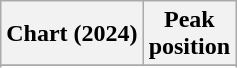<table class="wikitable sortable plainrowheaders" style="text-align:center;">
<tr>
<th scope="col">Chart (2024)</th>
<th scope="col">Peak<br>position</th>
</tr>
<tr>
</tr>
<tr>
</tr>
<tr>
</tr>
</table>
